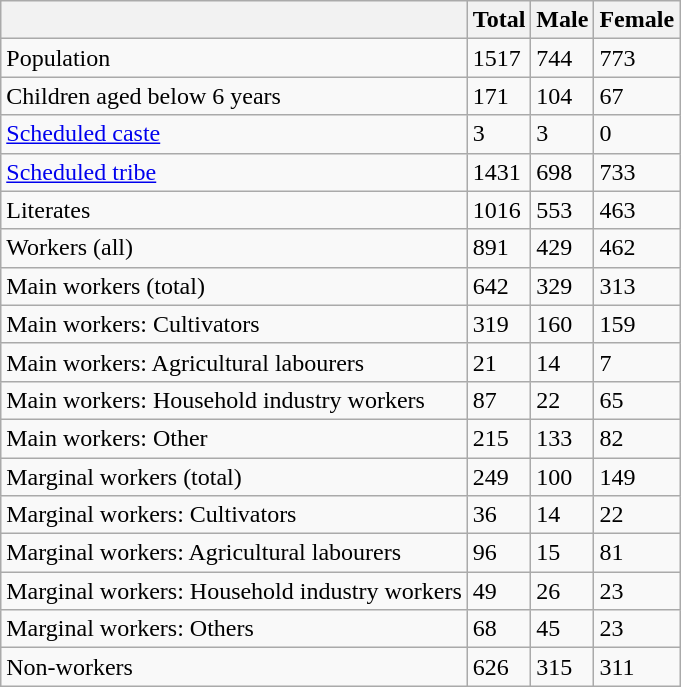<table class="wikitable sortable">
<tr>
<th></th>
<th>Total</th>
<th>Male</th>
<th>Female</th>
</tr>
<tr>
<td>Population</td>
<td>1517</td>
<td>744</td>
<td>773</td>
</tr>
<tr>
<td>Children aged below 6 years</td>
<td>171</td>
<td>104</td>
<td>67</td>
</tr>
<tr>
<td><a href='#'>Scheduled caste</a></td>
<td>3</td>
<td>3</td>
<td>0</td>
</tr>
<tr>
<td><a href='#'>Scheduled tribe</a></td>
<td>1431</td>
<td>698</td>
<td>733</td>
</tr>
<tr>
<td>Literates</td>
<td>1016</td>
<td>553</td>
<td>463</td>
</tr>
<tr>
<td>Workers (all)</td>
<td>891</td>
<td>429</td>
<td>462</td>
</tr>
<tr>
<td>Main workers (total)</td>
<td>642</td>
<td>329</td>
<td>313</td>
</tr>
<tr>
<td>Main workers: Cultivators</td>
<td>319</td>
<td>160</td>
<td>159</td>
</tr>
<tr>
<td>Main workers: Agricultural labourers</td>
<td>21</td>
<td>14</td>
<td>7</td>
</tr>
<tr>
<td>Main workers: Household industry workers</td>
<td>87</td>
<td>22</td>
<td>65</td>
</tr>
<tr>
<td>Main workers: Other</td>
<td>215</td>
<td>133</td>
<td>82</td>
</tr>
<tr>
<td>Marginal workers (total)</td>
<td>249</td>
<td>100</td>
<td>149</td>
</tr>
<tr>
<td>Marginal workers: Cultivators</td>
<td>36</td>
<td>14</td>
<td>22</td>
</tr>
<tr>
<td>Marginal workers: Agricultural labourers</td>
<td>96</td>
<td>15</td>
<td>81</td>
</tr>
<tr>
<td>Marginal workers: Household industry workers</td>
<td>49</td>
<td>26</td>
<td>23</td>
</tr>
<tr>
<td>Marginal workers: Others</td>
<td>68</td>
<td>45</td>
<td>23</td>
</tr>
<tr>
<td>Non-workers</td>
<td>626</td>
<td>315</td>
<td>311</td>
</tr>
</table>
